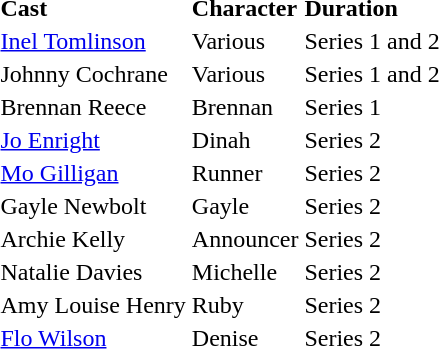<table>
<tr>
<td><strong>Cast</strong></td>
<td><strong>Character</strong></td>
<td><strong>Duration</strong></td>
</tr>
<tr>
<td><a href='#'>Inel Tomlinson</a></td>
<td>Various</td>
<td>Series 1 and 2</td>
</tr>
<tr>
<td>Johnny Cochrane</td>
<td>Various</td>
<td>Series 1 and 2</td>
</tr>
<tr>
<td>Brennan Reece</td>
<td>Brennan</td>
<td>Series 1</td>
</tr>
<tr>
<td><a href='#'>Jo Enright</a></td>
<td>Dinah</td>
<td>Series 2</td>
</tr>
<tr>
<td><a href='#'>Mo Gilligan</a></td>
<td>Runner</td>
<td>Series 2</td>
</tr>
<tr>
<td>Gayle Newbolt</td>
<td>Gayle</td>
<td>Series 2</td>
</tr>
<tr>
<td>Archie Kelly</td>
<td>Announcer</td>
<td>Series 2</td>
</tr>
<tr>
<td>Natalie Davies</td>
<td>Michelle</td>
<td>Series 2</td>
</tr>
<tr>
<td>Amy Louise Henry</td>
<td>Ruby</td>
<td>Series 2</td>
</tr>
<tr>
<td><a href='#'>Flo Wilson</a></td>
<td>Denise</td>
<td>Series 2</td>
</tr>
</table>
